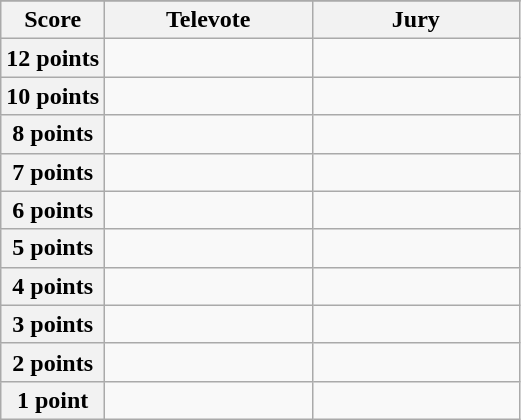<table class="wikitable">
<tr>
</tr>
<tr>
<th scope="col" width="20%">Score</th>
<th scope="col" width="40%">Televote</th>
<th scope="col" width="40%">Jury</th>
</tr>
<tr>
<th scope="row">12 points</th>
<td></td>
<td></td>
</tr>
<tr>
<th scope="row">10 points</th>
<td></td>
<td></td>
</tr>
<tr>
<th scope="row">8 points</th>
<td></td>
<td></td>
</tr>
<tr>
<th scope="row">7 points</th>
<td></td>
<td></td>
</tr>
<tr>
<th scope="row">6 points</th>
<td></td>
<td></td>
</tr>
<tr>
<th scope="row">5 points</th>
<td></td>
<td></td>
</tr>
<tr>
<th scope="row">4 points</th>
<td></td>
<td></td>
</tr>
<tr>
<th scope="row">3 points</th>
<td></td>
<td></td>
</tr>
<tr>
<th scope="row">2 points</th>
<td></td>
<td></td>
</tr>
<tr>
<th scope="row">1 point</th>
<td></td>
<td></td>
</tr>
</table>
